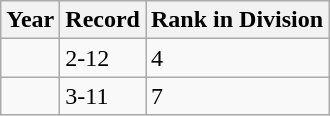<table class="wikitable">
<tr>
<th>Year</th>
<th>Record</th>
<th>Rank in Division</th>
</tr>
<tr>
<td></td>
<td>2-12</td>
<td>4</td>
</tr>
<tr>
<td></td>
<td>3-11</td>
<td>7</td>
</tr>
</table>
